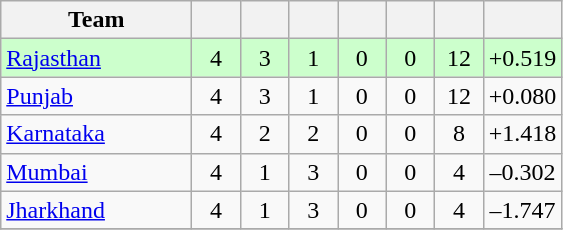<table class="wikitable" style="text-align:center">
<tr>
<th style="width:120px">Team</th>
<th style="width:25px"></th>
<th style="width:25px"></th>
<th style="width:25px"></th>
<th style="width:25px"></th>
<th style="width:25px"></th>
<th style="width:25px"></th>
<th style="width:40px"></th>
</tr>
<tr style="background:#cfc;">
<td style="text-align:left"><a href='#'>Rajasthan</a></td>
<td>4</td>
<td>3</td>
<td>1</td>
<td>0</td>
<td>0</td>
<td>12</td>
<td>+0.519</td>
</tr>
<tr>
<td style="text-align:left"><a href='#'>Punjab</a></td>
<td>4</td>
<td>3</td>
<td>1</td>
<td>0</td>
<td>0</td>
<td>12</td>
<td>+0.080</td>
</tr>
<tr>
<td style="text-align:left;"><a href='#'>Karnataka</a></td>
<td>4</td>
<td>2</td>
<td>2</td>
<td>0</td>
<td>0</td>
<td>8</td>
<td>+1.418</td>
</tr>
<tr>
<td style="text-align:left"><a href='#'>Mumbai</a></td>
<td>4</td>
<td>1</td>
<td>3</td>
<td>0</td>
<td>0</td>
<td>4</td>
<td>–0.302</td>
</tr>
<tr>
<td style="text-align:left"><a href='#'>Jharkhand</a></td>
<td>4</td>
<td>1</td>
<td>3</td>
<td>0</td>
<td>0</td>
<td>4</td>
<td>–1.747</td>
</tr>
<tr>
</tr>
</table>
